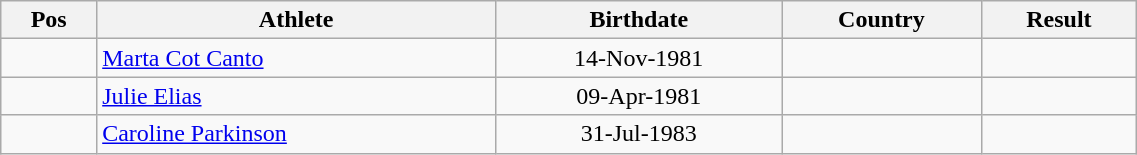<table class="wikitable"  style="text-align:center; width:60%;">
<tr>
<th>Pos</th>
<th>Athlete</th>
<th>Birthdate</th>
<th>Country</th>
<th>Result</th>
</tr>
<tr>
<td align=center></td>
<td align=left><a href='#'>Marta Cot Canto</a></td>
<td>14-Nov-1981</td>
<td align=left></td>
<td></td>
</tr>
<tr>
<td align=center></td>
<td align=left><a href='#'>Julie Elias</a></td>
<td>09-Apr-1981</td>
<td align=left></td>
<td></td>
</tr>
<tr>
<td align=center></td>
<td align=left><a href='#'>Caroline Parkinson</a></td>
<td>31-Jul-1983</td>
<td align=left></td>
<td></td>
</tr>
</table>
